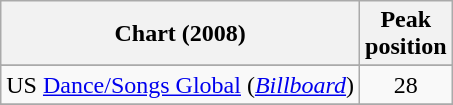<table class="wikitable sortable plainrowheaders">
<tr>
<th scope="col">Chart (2008)</th>
<th scope="col">Peak<br>position</th>
</tr>
<tr>
</tr>
<tr>
</tr>
<tr>
</tr>
<tr>
<td>US <a href='#'>Dance/Songs Global</a> (<em><a href='#'>Billboard</a></em>)</td>
<td align="center">28</td>
</tr>
<tr>
</tr>
</table>
